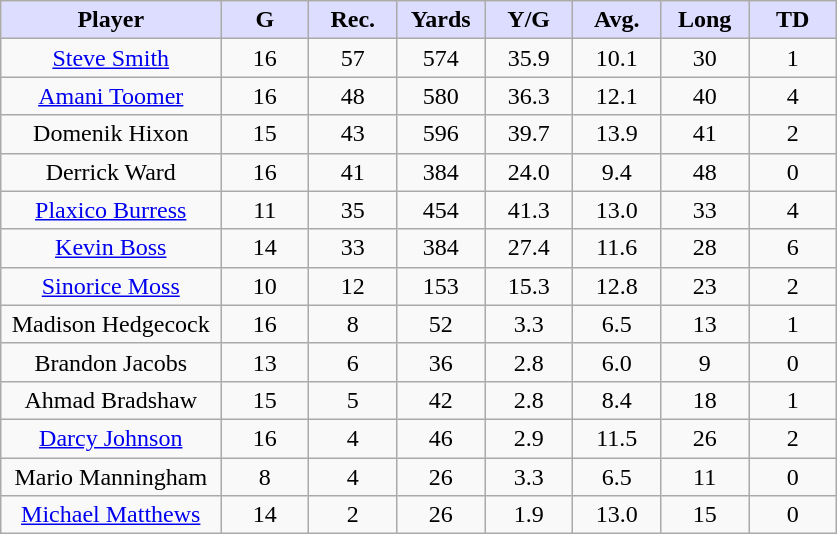<table class="wikitable">
<tr>
<th style="background:#ddf; width:25%;">Player</th>
<th style="background:#ddf; width:10%;">G</th>
<th style="background:#ddf; width:10%;">Rec.</th>
<th style="background:#ddf; width:10%;">Yards</th>
<th style="background:#ddf; width:10%;">Y/G</th>
<th style="background:#ddf; width:10%;">Avg.</th>
<th style="background:#ddf; width:10%;">Long</th>
<th style="background:#ddf; width:10%;">TD</th>
</tr>
<tr style="text-align:center;">
<td><a href='#'>Steve Smith</a></td>
<td>16</td>
<td>57</td>
<td>574</td>
<td>35.9</td>
<td>10.1</td>
<td>30</td>
<td>1</td>
</tr>
<tr style="text-align:center;">
<td><a href='#'>Amani Toomer</a></td>
<td>16</td>
<td>48</td>
<td>580</td>
<td>36.3</td>
<td>12.1</td>
<td>40</td>
<td>4</td>
</tr>
<tr style="text-align:center;">
<td>Domenik Hixon</td>
<td>15</td>
<td>43</td>
<td>596</td>
<td>39.7</td>
<td>13.9</td>
<td>41</td>
<td>2</td>
</tr>
<tr style="text-align:center;">
<td>Derrick Ward</td>
<td>16</td>
<td>41</td>
<td>384</td>
<td>24.0</td>
<td>9.4</td>
<td>48</td>
<td>0</td>
</tr>
<tr style="text-align:center;">
<td><a href='#'>Plaxico Burress</a></td>
<td>11</td>
<td>35</td>
<td>454</td>
<td>41.3</td>
<td>13.0</td>
<td>33</td>
<td>4</td>
</tr>
<tr style="text-align:center;">
<td><a href='#'>Kevin Boss</a></td>
<td>14</td>
<td>33</td>
<td>384</td>
<td>27.4</td>
<td>11.6</td>
<td>28</td>
<td>6</td>
</tr>
<tr style="text-align:center;">
<td><a href='#'>Sinorice Moss</a></td>
<td>10</td>
<td>12</td>
<td>153</td>
<td>15.3</td>
<td>12.8</td>
<td>23</td>
<td>2</td>
</tr>
<tr style="text-align:center;">
<td>Madison Hedgecock</td>
<td>16</td>
<td>8</td>
<td>52</td>
<td>3.3</td>
<td>6.5</td>
<td>13</td>
<td>1</td>
</tr>
<tr style="text-align:center;">
<td>Brandon Jacobs</td>
<td>13</td>
<td>6</td>
<td>36</td>
<td>2.8</td>
<td>6.0</td>
<td>9</td>
<td>0</td>
</tr>
<tr style="text-align:center;">
<td>Ahmad Bradshaw</td>
<td>15</td>
<td>5</td>
<td>42</td>
<td>2.8</td>
<td>8.4</td>
<td>18</td>
<td>1</td>
</tr>
<tr style="text-align:center;">
<td><a href='#'>Darcy Johnson</a></td>
<td>16</td>
<td>4</td>
<td>46</td>
<td>2.9</td>
<td>11.5</td>
<td>26</td>
<td>2</td>
</tr>
<tr style="text-align:center;">
<td>Mario Manningham</td>
<td>8</td>
<td>4</td>
<td>26</td>
<td>3.3</td>
<td>6.5</td>
<td>11</td>
<td>0</td>
</tr>
<tr style="text-align:center;">
<td><a href='#'>Michael Matthews</a></td>
<td>14</td>
<td>2</td>
<td>26</td>
<td>1.9</td>
<td>13.0</td>
<td>15</td>
<td>0</td>
</tr>
</table>
